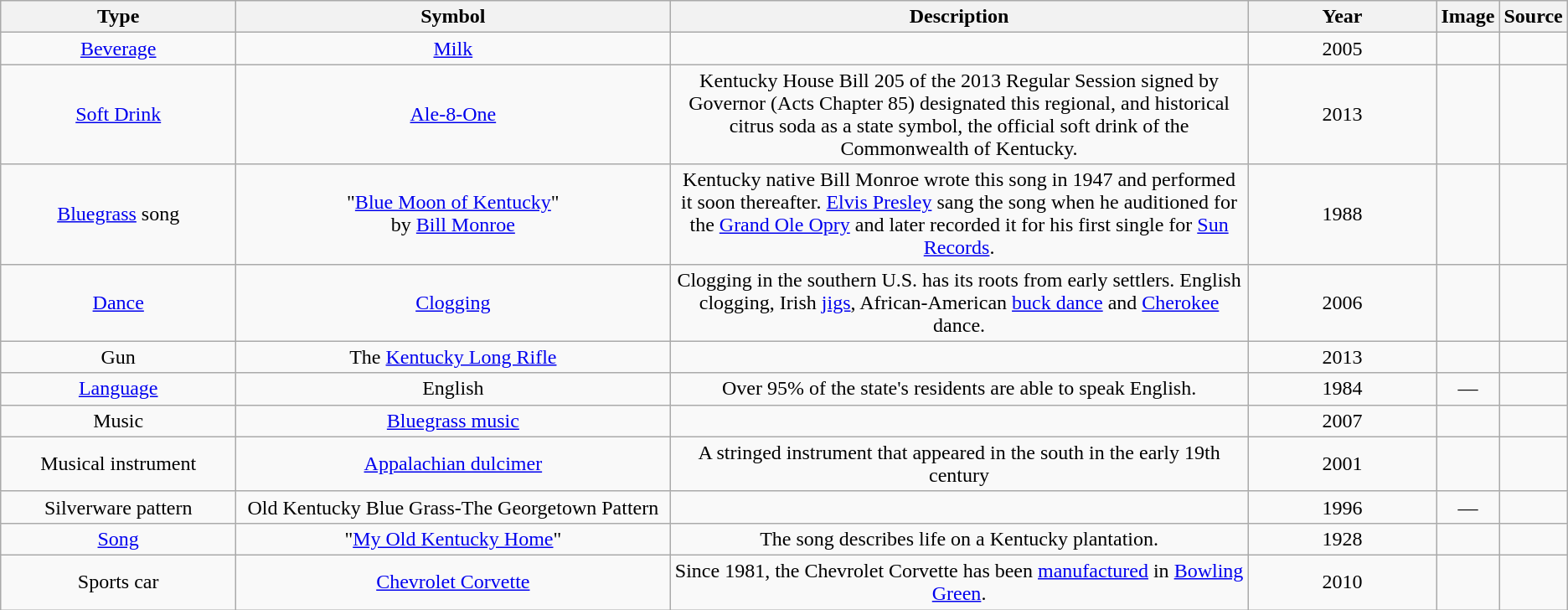<table class="wikitable" style="text-align:center;">
<tr>
<th style="width:16%;">Type</th>
<th style="width:30%;">Symbol</th>
<th style="width:40%;">Description</th>
<th style="width:13%;">Year</th>
<th style="width:13%;">Image</th>
<th style="width:10%;">Source</th>
</tr>
<tr>
<td><a href='#'>Beverage</a></td>
<td><a href='#'>Milk</a></td>
<td></td>
<td>2005</td>
<td></td>
<td></td>
</tr>
<tr>
<td><a href='#'>Soft Drink</a></td>
<td><a href='#'>Ale-8-One</a></td>
<td>Kentucky House Bill 205 of the 2013 Regular Session signed by Governor (Acts Chapter 85) designated this regional, and historical citrus soda as a state symbol, the official soft drink of the Commonwealth of Kentucky.</td>
<td>2013</td>
<td></td>
<td></td>
</tr>
<tr>
<td><a href='#'>Bluegrass</a> song</td>
<td>"<a href='#'>Blue Moon of Kentucky</a>"<br>by <a href='#'>Bill Monroe</a></td>
<td>Kentucky native Bill Monroe wrote this song in 1947 and performed it soon thereafter.  <a href='#'>Elvis Presley</a> sang the song when he auditioned for the <a href='#'>Grand Ole Opry</a> and later recorded it for his first single for <a href='#'>Sun Records</a>.</td>
<td>1988</td>
<td></td>
<td></td>
</tr>
<tr>
<td><a href='#'>Dance</a></td>
<td><a href='#'>Clogging</a></td>
<td>Clogging in the southern U.S. has its roots from early settlers.  English clogging, Irish <a href='#'>jigs</a>, African-American <a href='#'>buck dance</a> and <a href='#'>Cherokee</a> dance.</td>
<td>2006</td>
<td></td>
<td></td>
</tr>
<tr>
<td>Gun</td>
<td>The <a href='#'>Kentucky Long Rifle</a></td>
<td></td>
<td>2013</td>
<td></td>
<td></td>
</tr>
<tr>
<td><a href='#'>Language</a></td>
<td>English</td>
<td>Over 95% of the state's residents are able to speak English.</td>
<td>1984</td>
<td>—</td>
<td></td>
</tr>
<tr>
<td>Music</td>
<td><a href='#'>Bluegrass music</a></td>
<td></td>
<td>2007</td>
<td></td>
<td></td>
</tr>
<tr>
<td>Musical instrument</td>
<td><a href='#'>Appalachian dulcimer</a></td>
<td>A stringed instrument that appeared in the south in the early 19th century</td>
<td>2001</td>
<td></td>
<td></td>
</tr>
<tr>
<td>Silverware pattern</td>
<td>Old Kentucky Blue Grass-The Georgetown Pattern</td>
<td></td>
<td>1996</td>
<td>—</td>
<td></td>
</tr>
<tr>
<td><a href='#'>Song</a></td>
<td>"<a href='#'>My Old Kentucky Home</a>"</td>
<td>The song describes life on a Kentucky plantation.</td>
<td>1928</td>
<td></td>
<td></td>
</tr>
<tr>
<td>Sports car</td>
<td><a href='#'>Chevrolet Corvette</a></td>
<td>Since 1981, the Chevrolet Corvette has been <a href='#'>manufactured</a> in <a href='#'>Bowling Green</a>.</td>
<td>2010</td>
<td></td>
<td></td>
</tr>
</table>
